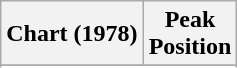<table class="wikitable sortable">
<tr>
<th>Chart (1978)</th>
<th>Peak<br>Position</th>
</tr>
<tr>
</tr>
<tr>
</tr>
<tr>
</tr>
<tr>
</tr>
</table>
